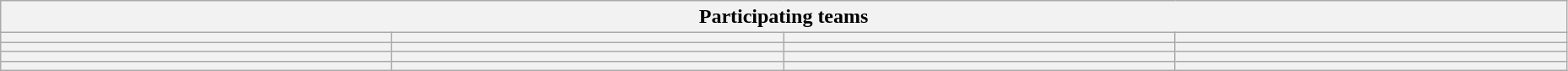<table class="wikitable" style="width:98%;">
<tr>
<th colspan=4>Participating teams</th>
</tr>
<tr>
<th width=25%></th>
<th width=25%></th>
<th width=25%></th>
<th width=25%></th>
</tr>
<tr>
<th width=25%></th>
<th width=25%></th>
<th width=25%></th>
<th width=25%></th>
</tr>
<tr>
<th width=25%></th>
<th width=25%></th>
<th width=25%></th>
<th width=25%></th>
</tr>
<tr>
<th width=25%></th>
<th width=25%></th>
<th width=25%></th>
<th width=25%></th>
</tr>
</table>
